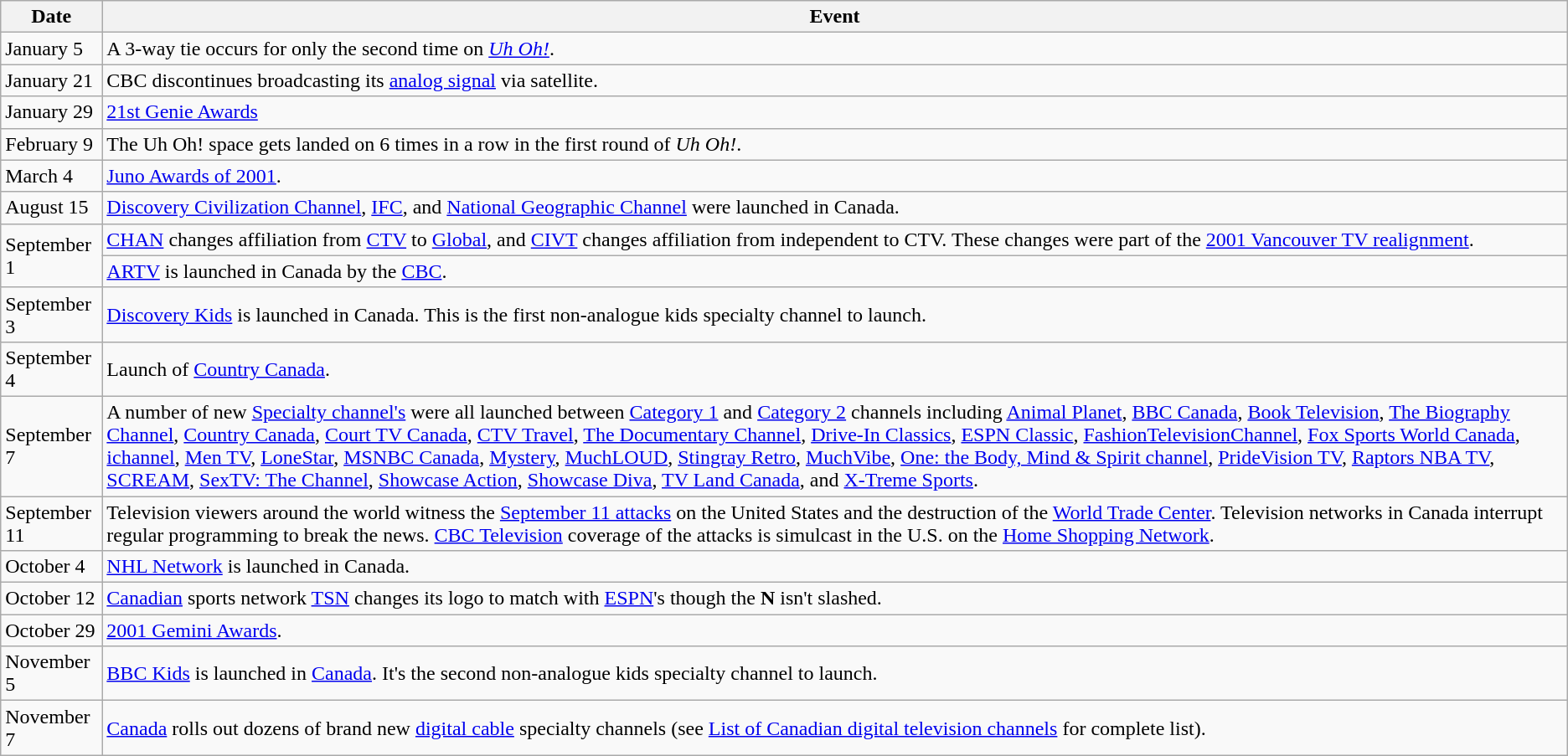<table class="wikitable">
<tr>
<th>Date</th>
<th>Event</th>
</tr>
<tr>
<td>January 5</td>
<td>A 3-way tie occurs for only the second time on <em><a href='#'>Uh Oh!</a></em>.</td>
</tr>
<tr>
<td>January 21</td>
<td>CBC discontinues broadcasting its <a href='#'>analog signal</a> via satellite.</td>
</tr>
<tr>
<td>January 29</td>
<td><a href='#'>21st Genie Awards</a></td>
</tr>
<tr>
<td>February 9</td>
<td>The Uh Oh! space gets landed on 6 times in a row in the first round of <em>Uh Oh!</em>.</td>
</tr>
<tr>
<td>March 4</td>
<td><a href='#'>Juno Awards of 2001</a>.</td>
</tr>
<tr>
<td>August 15</td>
<td><a href='#'>Discovery Civilization Channel</a>, <a href='#'>IFC</a>, and <a href='#'>National Geographic Channel</a> were launched in Canada.</td>
</tr>
<tr>
<td rowspan="2">September 1</td>
<td><a href='#'>CHAN</a> changes affiliation from <a href='#'>CTV</a> to <a href='#'>Global</a>, and <a href='#'>CIVT</a> changes affiliation from independent to CTV. These changes were part of the <a href='#'>2001 Vancouver TV realignment</a>.</td>
</tr>
<tr>
<td><a href='#'>ARTV</a> is launched in Canada by the <a href='#'>CBC</a>.</td>
</tr>
<tr>
<td>September 3</td>
<td><a href='#'>Discovery Kids</a> is launched in Canada. This is the first non-analogue kids specialty channel to launch.</td>
</tr>
<tr>
<td>September 4</td>
<td>Launch of <a href='#'>Country Canada</a>.</td>
</tr>
<tr>
<td>September 7</td>
<td>A number of new <a href='#'>Specialty channel's</a> were all launched between <a href='#'>Category 1</a> and <a href='#'>Category 2</a> channels including <a href='#'>Animal Planet</a>, <a href='#'>BBC Canada</a>, <a href='#'>Book Television</a>, <a href='#'>The Biography Channel</a>, <a href='#'>Country Canada</a>, <a href='#'>Court TV Canada</a>, <a href='#'>CTV Travel</a>, <a href='#'>The Documentary Channel</a>, <a href='#'>Drive-In Classics</a>, <a href='#'>ESPN Classic</a>, <a href='#'>FashionTelevisionChannel</a>, <a href='#'>Fox Sports World Canada</a>, <a href='#'>ichannel</a>, <a href='#'>Men TV</a>, <a href='#'>LoneStar</a>, <a href='#'>MSNBC Canada</a>, <a href='#'>Mystery</a>, <a href='#'>MuchLOUD</a>, <a href='#'>Stingray Retro</a>, <a href='#'>MuchVibe</a>, <a href='#'>One: the Body, Mind & Spirit channel</a>, <a href='#'>PrideVision TV</a>, <a href='#'>Raptors NBA TV</a>, <a href='#'>SCREAM</a>, <a href='#'>SexTV: The Channel</a>, <a href='#'>Showcase Action</a>, <a href='#'>Showcase Diva</a>, <a href='#'>TV Land Canada</a>, and <a href='#'>X-Treme Sports</a>.</td>
</tr>
<tr>
<td>September 11</td>
<td>Television viewers around the world witness the <a href='#'>September 11 attacks</a> on the United States and the destruction of the <a href='#'>World Trade Center</a>. Television networks in Canada interrupt regular programming to break the news. <a href='#'>CBC Television</a> coverage of the attacks is simulcast in the U.S. on the <a href='#'>Home Shopping Network</a>.</td>
</tr>
<tr>
<td>October 4</td>
<td><a href='#'>NHL Network</a> is launched in Canada.</td>
</tr>
<tr>
<td>October 12</td>
<td><a href='#'>Canadian</a> sports network <a href='#'>TSN</a> changes its logo to match with <a href='#'>ESPN</a>'s though the <strong>N</strong> isn't slashed.</td>
</tr>
<tr>
<td>October 29</td>
<td><a href='#'>2001 Gemini Awards</a>.</td>
</tr>
<tr>
<td>November 5</td>
<td><a href='#'>BBC Kids</a> is launched in <a href='#'>Canada</a>. It's the second non-analogue kids specialty channel to launch.</td>
</tr>
<tr>
<td>November 7</td>
<td><a href='#'>Canada</a> rolls out dozens of brand new <a href='#'>digital cable</a> specialty channels (see <a href='#'>List of Canadian digital television channels</a> for complete list).</td>
</tr>
</table>
